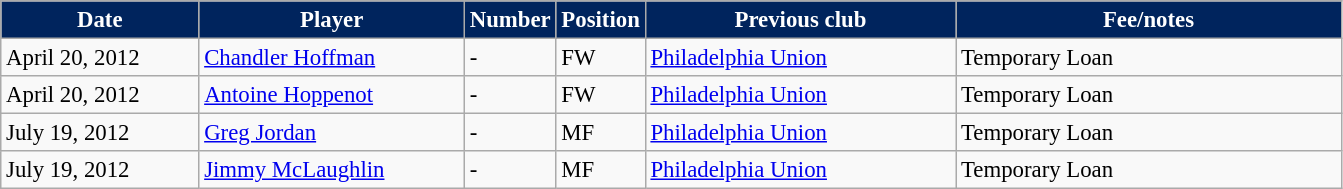<table class="wikitable" style="text-align:left; font-size:95%;">
<tr>
<th style="color:white; background:#00245D; width:125px;">Date</th>
<th style="color:white; background:#00245D; width:170px;">Player</th>
<th style="color:white; background:#00245D; width:50px;">Number</th>
<th style="color:white; background:#00245D; width:50px;">Position</th>
<th style="color:white; background:#00245D; width:200px;">Previous club</th>
<th style="color:white; background:#00245D; width:250px;">Fee/notes</th>
</tr>
<tr>
<td>April 20, 2012</td>
<td> <a href='#'>Chandler Hoffman</a></td>
<td>-</td>
<td>FW</td>
<td> <a href='#'>Philadelphia Union</a></td>
<td>Temporary Loan</td>
</tr>
<tr>
<td>April 20, 2012</td>
<td> <a href='#'>Antoine Hoppenot</a></td>
<td>-</td>
<td>FW</td>
<td> <a href='#'>Philadelphia Union</a></td>
<td>Temporary Loan</td>
</tr>
<tr>
<td>July 19, 2012</td>
<td> <a href='#'>Greg Jordan</a></td>
<td>-</td>
<td>MF</td>
<td> <a href='#'>Philadelphia Union</a></td>
<td>Temporary Loan</td>
</tr>
<tr>
<td>July 19, 2012</td>
<td> <a href='#'>Jimmy McLaughlin</a></td>
<td>-</td>
<td>MF</td>
<td> <a href='#'>Philadelphia Union</a></td>
<td>Temporary Loan</td>
</tr>
</table>
